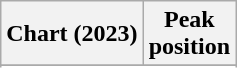<table class="wikitable sortable plainrowheaders" style="text-align:center">
<tr>
<th scope="col">Chart (2023)</th>
<th scope="col">Peak<br>position</th>
</tr>
<tr>
</tr>
<tr>
</tr>
<tr>
</tr>
<tr>
</tr>
<tr>
</tr>
</table>
